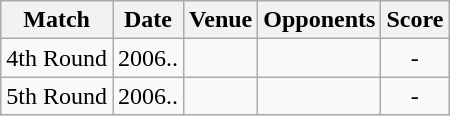<table class="wikitable" style="text-align:center;">
<tr>
<th>Match</th>
<th>Date</th>
<th>Venue</th>
<th>Opponents</th>
<th>Score</th>
</tr>
<tr>
<td>4th Round</td>
<td>2006..</td>
<td></td>
<td></td>
<td>-</td>
</tr>
<tr>
<td>5th Round</td>
<td>2006..</td>
<td></td>
<td></td>
<td>-</td>
</tr>
</table>
